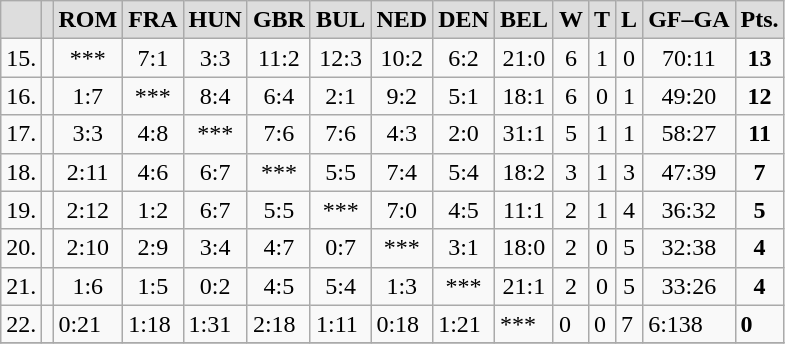<table class="wikitable">
<tr bgcolor="#dddddd">
<td></td>
<td></td>
<td><strong>ROM</strong></td>
<td><strong>FRA</strong></td>
<td><strong>HUN</strong></td>
<td><strong>GBR</strong></td>
<td><strong>BUL</strong></td>
<td><strong>NED</strong></td>
<td><strong>DEN</strong></td>
<td><strong>BEL</strong></td>
<td><strong>W</strong></td>
<td><strong>T</strong></td>
<td><strong>L</strong></td>
<td><strong>GF–GA</strong></td>
<td><strong>Pts.</strong></td>
</tr>
<tr align=center>
<td>15.</td>
<td align=left></td>
<td>***</td>
<td>7:1</td>
<td>3:3</td>
<td>11:2</td>
<td>12:3</td>
<td>10:2</td>
<td>6:2</td>
<td>21:0</td>
<td>6</td>
<td>1</td>
<td>0</td>
<td>70:11</td>
<td><strong>13</strong></td>
</tr>
<tr align=center>
<td>16.</td>
<td align=left></td>
<td>1:7</td>
<td>***</td>
<td>8:4</td>
<td>6:4</td>
<td>2:1</td>
<td>9:2</td>
<td>5:1</td>
<td>18:1</td>
<td>6</td>
<td>0</td>
<td>1</td>
<td>49:20</td>
<td><strong>12</strong></td>
</tr>
<tr align=center>
<td>17.</td>
<td align=left></td>
<td>3:3</td>
<td>4:8</td>
<td>***</td>
<td>7:6</td>
<td>7:6</td>
<td>4:3</td>
<td>2:0</td>
<td>31:1</td>
<td>5</td>
<td>1</td>
<td>1</td>
<td>58:27</td>
<td><strong>11</strong></td>
</tr>
<tr align=center>
<td>18.</td>
<td align=left></td>
<td>2:11</td>
<td>4:6</td>
<td>6:7</td>
<td>***</td>
<td>5:5</td>
<td>7:4</td>
<td>5:4</td>
<td>18:2</td>
<td>3</td>
<td>1</td>
<td>3</td>
<td>47:39</td>
<td><strong>7</strong></td>
</tr>
<tr align=center>
<td>19.</td>
<td align=left></td>
<td>2:12</td>
<td>1:2</td>
<td>6:7</td>
<td>5:5</td>
<td>***</td>
<td>7:0</td>
<td>4:5</td>
<td>11:1</td>
<td>2</td>
<td>1</td>
<td>4</td>
<td>36:32</td>
<td><strong>5</strong></td>
</tr>
<tr align=center>
<td>20.</td>
<td align=left></td>
<td>2:10</td>
<td>2:9</td>
<td>3:4</td>
<td>4:7</td>
<td>0:7</td>
<td>***</td>
<td>3:1</td>
<td>18:0</td>
<td>2</td>
<td>0</td>
<td>5</td>
<td>32:38</td>
<td><strong>4</strong></td>
</tr>
<tr align=center>
<td>21.</td>
<td align=left></td>
<td>1:6</td>
<td>1:5</td>
<td>0:2</td>
<td>4:5</td>
<td>5:4</td>
<td>1:3</td>
<td>***</td>
<td>21:1</td>
<td>2</td>
<td>0</td>
<td>5</td>
<td>33:26</td>
<td><strong>4</strong></td>
</tr>
<tr>
<td>22.</td>
<td align=left></td>
<td>0:21</td>
<td>1:18</td>
<td>1:31</td>
<td>2:18</td>
<td>1:11</td>
<td>0:18</td>
<td>1:21</td>
<td>***</td>
<td>0</td>
<td>0</td>
<td>7</td>
<td>6:138</td>
<td><strong>0</strong></td>
</tr>
<tr>
</tr>
</table>
